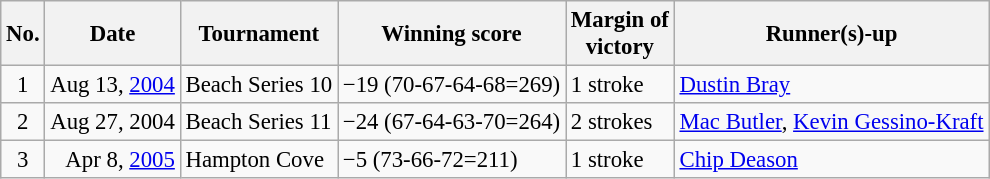<table class="wikitable" style="font-size:95%;">
<tr>
<th>No.</th>
<th>Date</th>
<th>Tournament</th>
<th>Winning score</th>
<th>Margin of<br>victory</th>
<th>Runner(s)-up</th>
</tr>
<tr>
<td align=center>1</td>
<td align=right>Aug 13, <a href='#'>2004</a></td>
<td>Beach Series 10</td>
<td>−19 (70-67-64-68=269)</td>
<td>1 stroke</td>
<td> <a href='#'>Dustin Bray</a></td>
</tr>
<tr>
<td align=center>2</td>
<td align=right>Aug 27, 2004</td>
<td>Beach Series 11</td>
<td>−24 (67-64-63-70=264)</td>
<td>2 strokes</td>
<td> <a href='#'>Mac Butler</a>,  <a href='#'>Kevin Gessino-Kraft</a></td>
</tr>
<tr>
<td align=center>3</td>
<td align=right>Apr 8, <a href='#'>2005</a></td>
<td>Hampton Cove</td>
<td>−5 (73-66-72=211)</td>
<td>1 stroke</td>
<td> <a href='#'>Chip Deason</a></td>
</tr>
</table>
